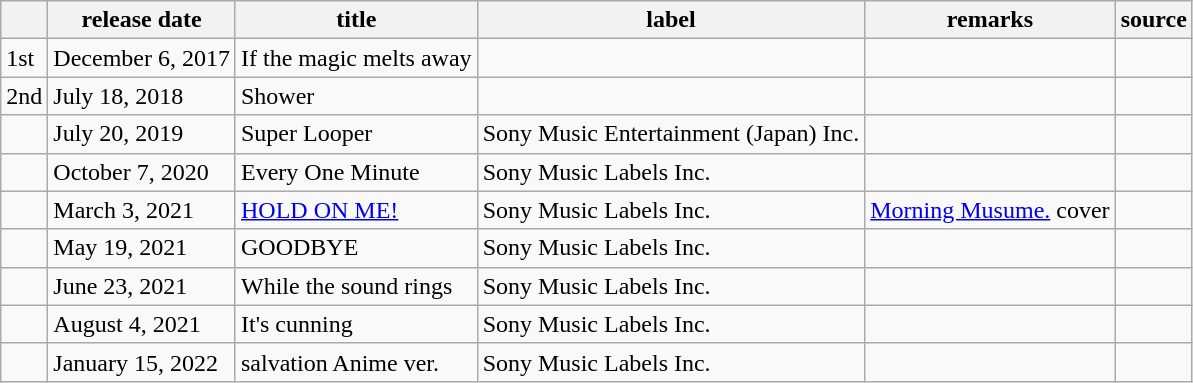<table class="wikitable">
<tr>
<th></th>
<th>release date</th>
<th>title</th>
<th>label</th>
<th>remarks</th>
<th>source</th>
</tr>
<tr>
<td>1st</td>
<td>December 6, 2017</td>
<td>If the magic melts away</td>
<td></td>
<td></td>
<td></td>
</tr>
<tr>
<td>2nd</td>
<td>July 18, 2018</td>
<td>Shower</td>
<td></td>
<td></td>
<td></td>
</tr>
<tr>
<td></td>
<td>July 20, 2019</td>
<td>Super Looper</td>
<td>Sony Music Entertainment (Japan) Inc.</td>
<td></td>
<td></td>
</tr>
<tr>
<td></td>
<td>October 7, 2020</td>
<td>Every One Minute</td>
<td>Sony Music Labels Inc.</td>
<td></td>
<td></td>
</tr>
<tr>
<td></td>
<td>March 3, 2021</td>
<td><a href='#'>HOLD ON ME!</a></td>
<td>Sony Music Labels Inc.</td>
<td><a href='#'>Morning Musume.</a> cover</td>
<td></td>
</tr>
<tr>
<td></td>
<td>May 19, 2021</td>
<td>GOODBYE</td>
<td>Sony Music Labels Inc.</td>
<td></td>
<td></td>
</tr>
<tr>
<td></td>
<td>June 23, 2021</td>
<td>While the sound rings</td>
<td>Sony Music Labels Inc.</td>
<td></td>
<td></td>
</tr>
<tr>
<td></td>
<td>August 4, 2021</td>
<td>It's cunning</td>
<td>Sony Music Labels Inc.</td>
<td></td>
<td></td>
</tr>
<tr>
<td></td>
<td>January 15, 2022</td>
<td>salvation Anime ver.</td>
<td>Sony Music Labels Inc.</td>
<td></td>
<td></td>
</tr>
</table>
